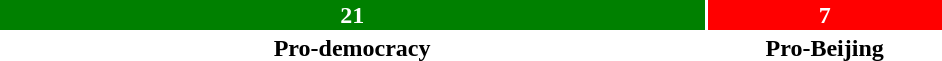<table style="width:50%; text-align:center;">
<tr style="color:white;">
<td style="background:green; width:75%;"><strong>21</strong></td>
<td style="background:red; width:25%;"><strong>7</strong></td>
</tr>
<tr>
<td><span><strong>Pro-democracy</strong></span></td>
<td><span><strong>Pro-Beijing</strong></span></td>
</tr>
</table>
